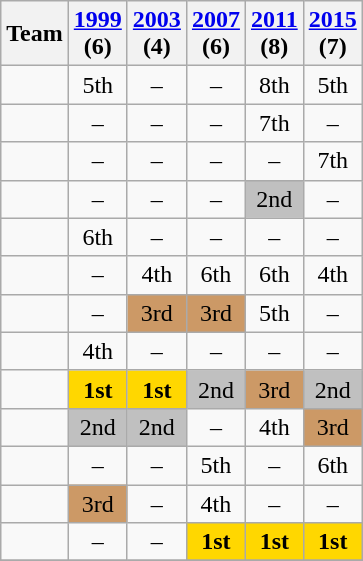<table class="wikitable" style="text-align: center">
<tr>
<th><strong>Team</strong></th>
<th><strong><a href='#'>1999</a></strong><br>(6)</th>
<th><strong><a href='#'>2003</a></strong><br>(4)</th>
<th><strong><a href='#'>2007</a></strong><br>(6)</th>
<th><strong><a href='#'>2011</a></strong><br>(8)</th>
<th><strong><a href='#'>2015</a></strong><br>(7)</th>
</tr>
<tr>
<td align=left></td>
<td>5th</td>
<td>–</td>
<td>–</td>
<td>8th</td>
<td>5th</td>
</tr>
<tr>
<td align=left></td>
<td>–</td>
<td>–</td>
<td>–</td>
<td>7th</td>
<td>–</td>
</tr>
<tr>
<td align=left></td>
<td>–</td>
<td>–</td>
<td>–</td>
<td>–</td>
<td>7th</td>
</tr>
<tr>
<td align=left></td>
<td>–</td>
<td>–</td>
<td>–</td>
<td bgcolor=silver>2nd</td>
<td>–</td>
</tr>
<tr>
<td align=left></td>
<td>6th</td>
<td>–</td>
<td>–</td>
<td>–</td>
<td>–</td>
</tr>
<tr>
<td align=left></td>
<td>–</td>
<td>4th</td>
<td>6th</td>
<td>6th</td>
<td>4th</td>
</tr>
<tr>
<td align=left></td>
<td>–</td>
<td bgcolor="#cc9966">3rd</td>
<td bgcolor="#cc9966">3rd</td>
<td>5th</td>
<td>–</td>
</tr>
<tr>
<td align=left></td>
<td>4th</td>
<td>–</td>
<td>–</td>
<td>–</td>
<td>–</td>
</tr>
<tr>
<td align=left></td>
<td bgcolor=gold><strong>1st</strong></td>
<td bgcolor=gold><strong>1st</strong></td>
<td bgcolor=silver>2nd</td>
<td bgcolor="#cc9966">3rd</td>
<td bgcolor=silver>2nd</td>
</tr>
<tr>
<td align=left></td>
<td bgcolor=silver>2nd</td>
<td bgcolor=silver>2nd</td>
<td>–</td>
<td>4th</td>
<td bgcolor="#cc9966">3rd</td>
</tr>
<tr>
<td align=left></td>
<td>–</td>
<td>–</td>
<td>5th</td>
<td>–</td>
<td>6th</td>
</tr>
<tr>
<td align=left></td>
<td bgcolor="#cc9966">3rd</td>
<td>–</td>
<td>4th</td>
<td>–</td>
<td>–</td>
</tr>
<tr>
<td align=left></td>
<td>–</td>
<td>–</td>
<td bgcolor=gold><strong>1st</strong></td>
<td bgcolor=gold><strong>1st</strong></td>
<td bgcolor=gold><strong>1st</strong></td>
</tr>
<tr>
</tr>
</table>
